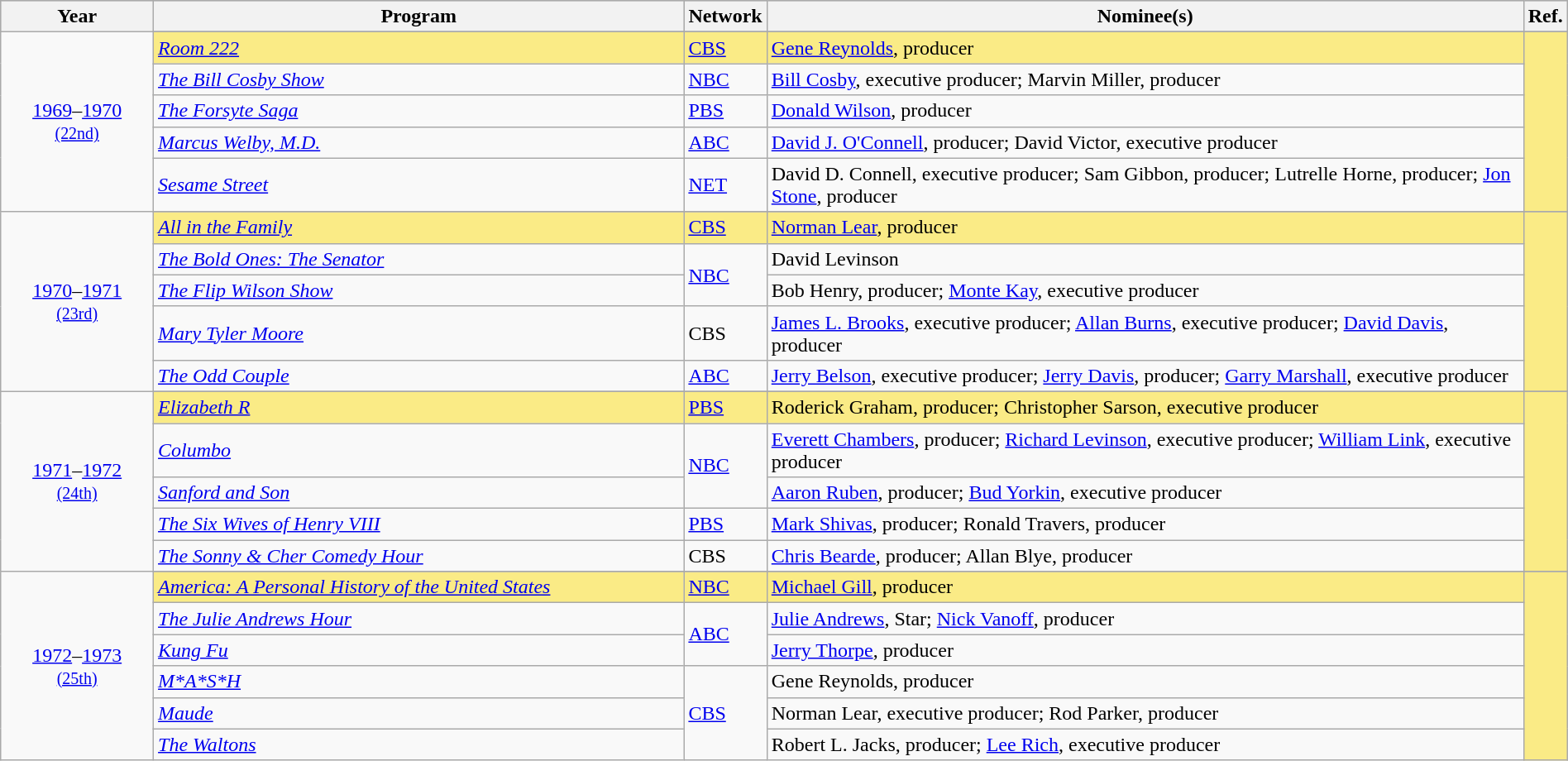<table class="wikitable" style="width:100%">
<tr bgcolor="#bebebe">
<th width="10%">Year</th>
<th width="35%">Program</th>
<th width="5%">Network</th>
<th width="50%">Nominee(s)</th>
<th>Ref.</th>
</tr>
<tr>
<td rowspan=6 style="text-align:center"><a href='#'>1969</a>–<a href='#'>1970</a><br><small><a href='#'>(22nd)</a></small></td>
</tr>
<tr style="background:#FAEB86">
<td><em><a href='#'>Room 222</a></em></td>
<td><a href='#'>CBS</a></td>
<td "><a href='#'>Gene Reynolds</a>, producer</td>
<td rowspan="5"></td>
</tr>
<tr>
<td><em><a href='#'>The Bill Cosby Show</a></em></td>
<td><a href='#'>NBC</a></td>
<td><a href='#'>Bill Cosby</a>, executive producer; Marvin Miller, producer</td>
</tr>
<tr>
<td><em><a href='#'>The Forsyte Saga</a></em></td>
<td><a href='#'>PBS</a></td>
<td><a href='#'>Donald Wilson</a>, producer</td>
</tr>
<tr>
<td><em><a href='#'>Marcus Welby, M.D.</a></em></td>
<td><a href='#'>ABC</a></td>
<td><a href='#'>David J. O'Connell</a>, producer; David Victor, executive producer</td>
</tr>
<tr>
<td><em><a href='#'>Sesame Street</a></em></td>
<td><a href='#'>NET</a></td>
<td>David D. Connell, executive producer; Sam Gibbon, producer; Lutrelle Horne, producer; <a href='#'>Jon Stone</a>, producer</td>
</tr>
<tr>
<td rowspan=6 style="text-align:center"><a href='#'>1970</a>–<a href='#'>1971</a><br><small><a href='#'>(23rd)</a></small></td>
</tr>
<tr style="background:#FAEB86">
<td><em><a href='#'>All in the Family</a></em></td>
<td><a href='#'>CBS</a></td>
<td><a href='#'>Norman Lear</a>, producer</td>
<td rowspan="5"></td>
</tr>
<tr>
<td><em><a href='#'>The Bold Ones: The Senator</a></em></td>
<td rowspan="2"><a href='#'>NBC</a></td>
<td>David Levinson</td>
</tr>
<tr>
<td><em><a href='#'>The Flip Wilson Show</a></em></td>
<td>Bob Henry, producer; <a href='#'>Monte Kay</a>, executive producer</td>
</tr>
<tr>
<td><em><a href='#'>Mary Tyler Moore</a></em></td>
<td>CBS</td>
<td><a href='#'>James L. Brooks</a>, executive producer; <a href='#'>Allan Burns</a>, executive producer; <a href='#'>David Davis</a>, producer</td>
</tr>
<tr>
<td><em><a href='#'>The Odd Couple</a></em></td>
<td><a href='#'>ABC</a></td>
<td><a href='#'>Jerry Belson</a>, executive producer; <a href='#'>Jerry Davis</a>, producer; <a href='#'>Garry Marshall</a>, executive producer</td>
</tr>
<tr>
<td rowspan=6 style="text-align:center"><a href='#'>1971</a>–<a href='#'>1972</a><br><small><a href='#'>(24th)</a></small></td>
</tr>
<tr style="background:#FAEB86">
<td><em><a href='#'>Elizabeth R</a></em></td>
<td><a href='#'>PBS</a></td>
<td>Roderick Graham, producer; Christopher Sarson, executive producer</td>
<td rowspan="5"></td>
</tr>
<tr>
<td><em><a href='#'>Columbo</a></em></td>
<td rowspan="2"><a href='#'>NBC</a></td>
<td><a href='#'>Everett Chambers</a>, producer; <a href='#'>Richard Levinson</a>, executive producer; <a href='#'>William Link</a>, executive producer</td>
</tr>
<tr>
<td><em><a href='#'>Sanford and Son</a></em></td>
<td><a href='#'>Aaron Ruben</a>, producer; <a href='#'>Bud Yorkin</a>, executive producer</td>
</tr>
<tr>
<td><em><a href='#'>The Six Wives of Henry VIII</a></em></td>
<td><a href='#'>PBS</a></td>
<td><a href='#'>Mark Shivas</a>, producer; Ronald Travers, producer</td>
</tr>
<tr>
<td><em><a href='#'>The Sonny & Cher Comedy Hour</a></em></td>
<td>CBS</td>
<td><a href='#'>Chris Bearde</a>, producer; Allan Blye, producer</td>
</tr>
<tr>
<td rowspan=7 style="text-align:center"><a href='#'>1972</a>–<a href='#'>1973</a><br><small><a href='#'>(25th)</a></small></td>
</tr>
<tr style="background:#FAEB86">
<td><em><a href='#'>America: A Personal History of the United States</a></em></td>
<td><a href='#'>NBC</a></td>
<td><a href='#'>Michael Gill</a>, producer</td>
<td rowspan="6"></td>
</tr>
<tr>
<td><em><a href='#'>The Julie Andrews Hour</a></em></td>
<td rowspan="2"><a href='#'>ABC</a></td>
<td><a href='#'>Julie Andrews</a>, Star; <a href='#'>Nick Vanoff</a>, producer</td>
</tr>
<tr>
<td><em><a href='#'>Kung Fu</a></em></td>
<td><a href='#'>Jerry Thorpe</a>, producer</td>
</tr>
<tr>
<td><em><a href='#'>M*A*S*H</a></em></td>
<td rowspan="3"><a href='#'>CBS</a></td>
<td>Gene Reynolds, producer</td>
</tr>
<tr>
<td><em><a href='#'>Maude</a></em></td>
<td>Norman Lear, executive producer; Rod Parker, producer</td>
</tr>
<tr>
<td><em><a href='#'>The Waltons</a></em></td>
<td>Robert L. Jacks, producer; <a href='#'>Lee Rich</a>, executive producer</td>
</tr>
</table>
